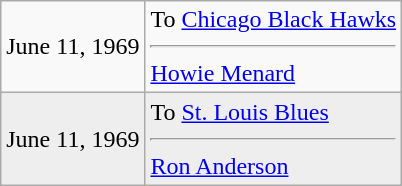<table class="wikitable">
<tr>
<td>June 11, 1969</td>
<td valign="top">To <a href='#'>Chicago Black Hawks</a><hr><a href='#'>Howie Menard</a></td>
</tr>
<tr style="background:#eee;">
<td>June 11, 1969</td>
<td valign="top">To <a href='#'>St. Louis Blues</a><hr><a href='#'>Ron Anderson</a></td>
</tr>
</table>
